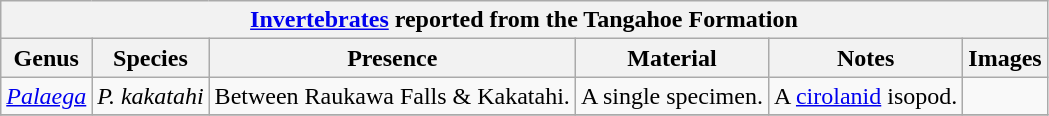<table class="wikitable" align="center">
<tr>
<th colspan="6" align="center"><strong><a href='#'>Invertebrates</a> reported from the Tangahoe Formation</strong></th>
</tr>
<tr>
<th>Genus</th>
<th>Species</th>
<th>Presence</th>
<th><strong>Material</strong></th>
<th>Notes</th>
<th>Images</th>
</tr>
<tr>
<td><em><a href='#'>Palaega</a></em></td>
<td><em>P. kakatahi</em></td>
<td>Between Raukawa Falls & Kakatahi.</td>
<td>A single specimen.</td>
<td>A <a href='#'>cirolanid</a> isopod.</td>
<td></td>
</tr>
<tr>
</tr>
</table>
